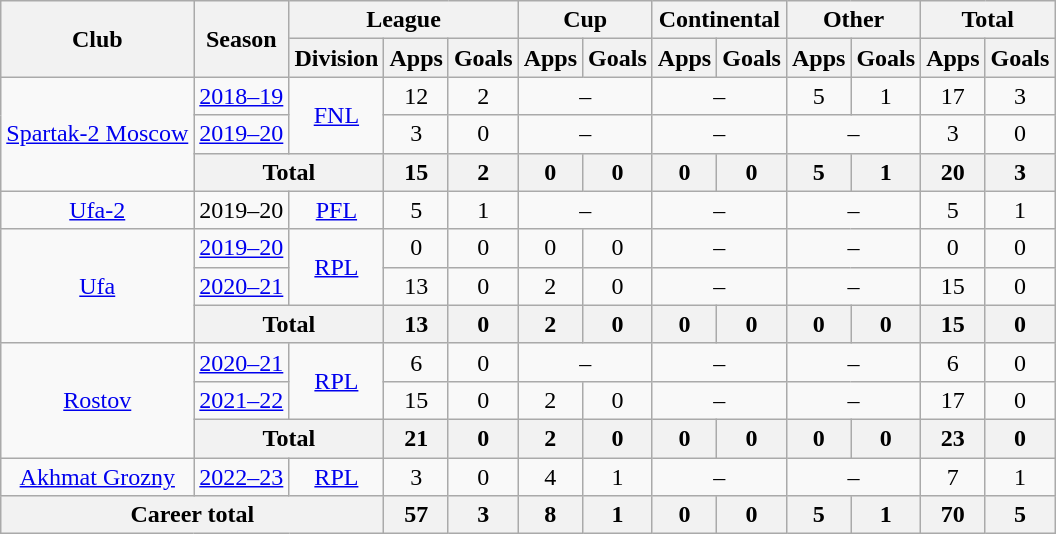<table class="wikitable" style="text-align: center;">
<tr>
<th rowspan=2>Club</th>
<th rowspan=2>Season</th>
<th colspan=3>League</th>
<th colspan=2>Cup</th>
<th colspan=2>Continental</th>
<th colspan=2>Other</th>
<th colspan=2>Total</th>
</tr>
<tr>
<th>Division</th>
<th>Apps</th>
<th>Goals</th>
<th>Apps</th>
<th>Goals</th>
<th>Apps</th>
<th>Goals</th>
<th>Apps</th>
<th>Goals</th>
<th>Apps</th>
<th>Goals</th>
</tr>
<tr>
<td rowspan="3"><a href='#'>Spartak-2 Moscow</a></td>
<td><a href='#'>2018–19</a></td>
<td rowspan="2"><a href='#'>FNL</a></td>
<td>12</td>
<td>2</td>
<td colspan=2>–</td>
<td colspan=2>–</td>
<td>5</td>
<td>1</td>
<td>17</td>
<td>3</td>
</tr>
<tr>
<td><a href='#'>2019–20</a></td>
<td>3</td>
<td>0</td>
<td colspan=2>–</td>
<td colspan=2>–</td>
<td colspan=2>–</td>
<td>3</td>
<td>0</td>
</tr>
<tr>
<th colspan=2>Total</th>
<th>15</th>
<th>2</th>
<th>0</th>
<th>0</th>
<th>0</th>
<th>0</th>
<th>5</th>
<th>1</th>
<th>20</th>
<th>3</th>
</tr>
<tr>
<td><a href='#'>Ufa-2</a></td>
<td>2019–20</td>
<td><a href='#'>PFL</a></td>
<td>5</td>
<td>1</td>
<td colspan=2>–</td>
<td colspan=2>–</td>
<td colspan=2>–</td>
<td>5</td>
<td>1</td>
</tr>
<tr>
<td rowspan="3"><a href='#'>Ufa</a></td>
<td><a href='#'>2019–20</a></td>
<td rowspan="2"><a href='#'>RPL</a></td>
<td>0</td>
<td>0</td>
<td>0</td>
<td>0</td>
<td colspan=2>–</td>
<td colspan=2>–</td>
<td>0</td>
<td>0</td>
</tr>
<tr>
<td><a href='#'>2020–21</a></td>
<td>13</td>
<td>0</td>
<td>2</td>
<td>0</td>
<td colspan=2>–</td>
<td colspan=2>–</td>
<td>15</td>
<td>0</td>
</tr>
<tr>
<th colspan=2>Total</th>
<th>13</th>
<th>0</th>
<th>2</th>
<th>0</th>
<th>0</th>
<th>0</th>
<th>0</th>
<th>0</th>
<th>15</th>
<th>0</th>
</tr>
<tr>
<td rowspan="3"><a href='#'>Rostov</a></td>
<td><a href='#'>2020–21</a></td>
<td rowspan="2"><a href='#'>RPL</a></td>
<td>6</td>
<td>0</td>
<td colspan=2>–</td>
<td colspan=2>–</td>
<td colspan=2>–</td>
<td>6</td>
<td>0</td>
</tr>
<tr>
<td><a href='#'>2021–22</a></td>
<td>15</td>
<td>0</td>
<td>2</td>
<td>0</td>
<td colspan=2>–</td>
<td colspan=2>–</td>
<td>17</td>
<td>0</td>
</tr>
<tr>
<th colspan=2>Total</th>
<th>21</th>
<th>0</th>
<th>2</th>
<th>0</th>
<th>0</th>
<th>0</th>
<th>0</th>
<th>0</th>
<th>23</th>
<th>0</th>
</tr>
<tr>
<td><a href='#'>Akhmat Grozny</a></td>
<td><a href='#'>2022–23</a></td>
<td><a href='#'>RPL</a></td>
<td>3</td>
<td>0</td>
<td>4</td>
<td>1</td>
<td colspan=2>–</td>
<td colspan=2>–</td>
<td>7</td>
<td>1</td>
</tr>
<tr>
<th colspan=3>Career total</th>
<th>57</th>
<th>3</th>
<th>8</th>
<th>1</th>
<th>0</th>
<th>0</th>
<th>5</th>
<th>1</th>
<th>70</th>
<th>5</th>
</tr>
</table>
